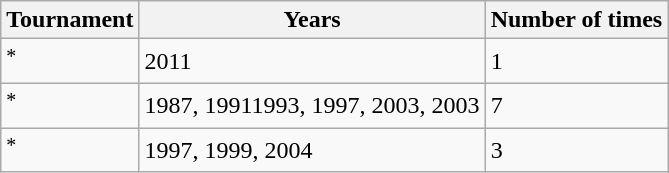<table class="wikitable">
<tr>
<th>Tournament</th>
<th>Years</th>
<th>Number of times</th>
</tr>
<tr>
<td><sup>*</sup></td>
<td>2011</td>
<td>1</td>
</tr>
<tr>
<td><sup>*</sup></td>
<td>1987, 19911993, 1997, 2003, 2003</td>
<td>7</td>
</tr>
<tr>
<td><sup>*</sup></td>
<td>1997, 1999, 2004</td>
<td>3</td>
</tr>
</table>
